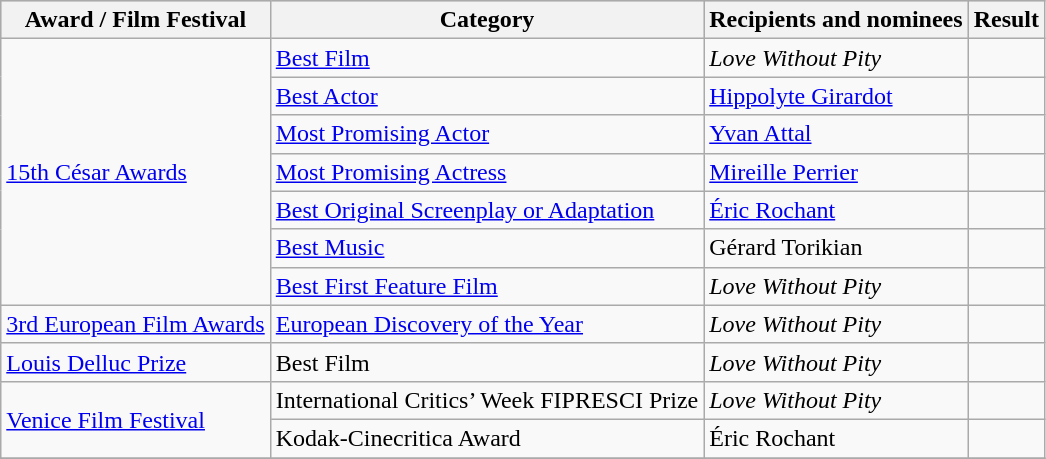<table class="wikitable plainrowheaders sortable">
<tr style="background:#ccc; text-align:center;">
<th scope="col">Award / Film Festival</th>
<th scope="col">Category</th>
<th scope="col">Recipients and nominees</th>
<th scope="col">Result</th>
</tr>
<tr>
<td rowspan=7><a href='#'>15th César Awards</a></td>
<td><a href='#'>Best Film</a></td>
<td><em>Love Without Pity</em></td>
<td></td>
</tr>
<tr>
<td><a href='#'>Best Actor</a></td>
<td><a href='#'>Hippolyte Girardot</a></td>
<td></td>
</tr>
<tr>
<td><a href='#'>Most Promising Actor</a></td>
<td><a href='#'>Yvan Attal</a></td>
<td></td>
</tr>
<tr>
<td><a href='#'>Most Promising Actress</a></td>
<td><a href='#'>Mireille Perrier</a></td>
<td></td>
</tr>
<tr>
<td><a href='#'>Best Original Screenplay or Adaptation</a></td>
<td><a href='#'>Éric Rochant</a></td>
<td></td>
</tr>
<tr>
<td><a href='#'>Best Music</a></td>
<td>Gérard Torikian</td>
<td></td>
</tr>
<tr>
<td><a href='#'>Best First Feature Film</a></td>
<td><em>Love Without Pity</em></td>
<td></td>
</tr>
<tr>
<td><a href='#'>3rd European Film Awards</a></td>
<td><a href='#'>European Discovery of the Year</a></td>
<td><em>Love Without Pity</em></td>
<td></td>
</tr>
<tr>
<td><a href='#'>Louis Delluc Prize</a></td>
<td>Best Film</td>
<td><em>Love Without Pity</em></td>
<td></td>
</tr>
<tr>
<td rowspan=2><a href='#'>Venice Film Festival</a></td>
<td>International Critics’ Week FIPRESCI Prize</td>
<td><em>Love Without Pity</em></td>
<td></td>
</tr>
<tr>
<td>Kodak-Cinecritica Award</td>
<td>Éric Rochant</td>
<td></td>
</tr>
<tr>
</tr>
</table>
